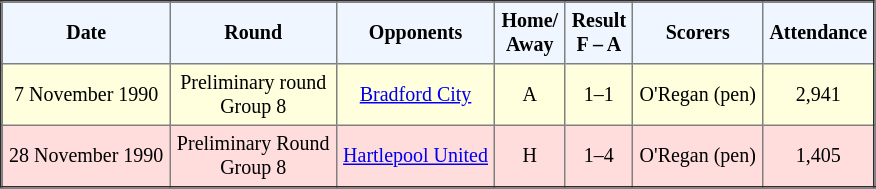<table border="2" cellpadding="4" style="border-collapse:collapse; text-align:center; font-size:smaller;">
<tr style="background:#f0f6ff;">
<th><strong>Date</strong></th>
<th><strong>Round</strong></th>
<th><strong>Opponents</strong></th>
<th><strong>Home/<br>Away</strong></th>
<th><strong>Result<br>F – A</strong></th>
<th><strong>Scorers</strong></th>
<th><strong>Attendance</strong></th>
</tr>
<tr bgcolor="#ffffdd">
<td>7 November 1990</td>
<td>Preliminary round<br>Group 8</td>
<td><a href='#'>Bradford City</a></td>
<td>A</td>
<td>1–1</td>
<td>O'Regan (pen)</td>
<td>2,941</td>
</tr>
<tr bgcolor="#ffdddd">
<td>28 November 1990</td>
<td>Preliminary Round<br>Group 8</td>
<td><a href='#'>Hartlepool United</a></td>
<td>H</td>
<td>1–4</td>
<td>O'Regan (pen)</td>
<td>1,405</td>
</tr>
</table>
